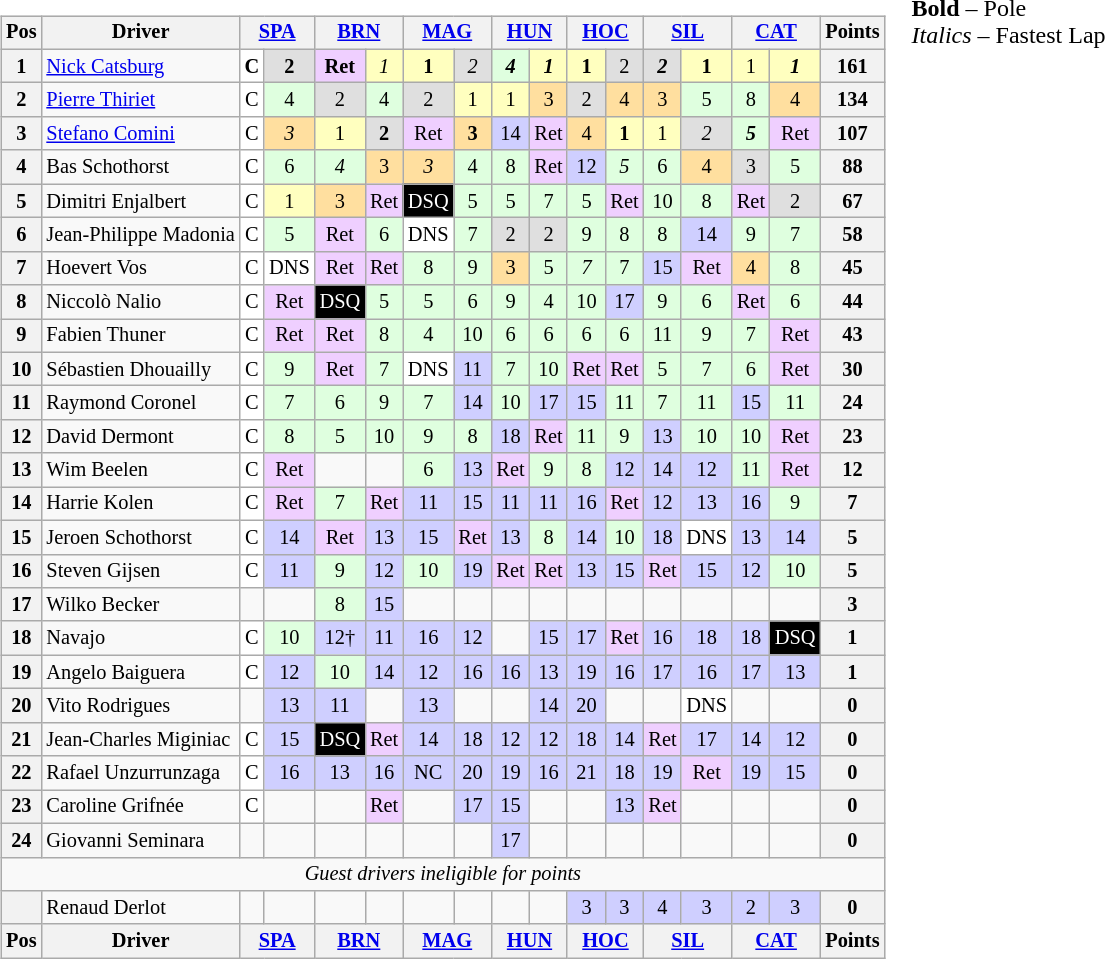<table>
<tr>
<td><br><table class="wikitable" style="font-size: 85%; text-align:center">
<tr valign="top">
<th valign="middle">Pos</th>
<th valign="middle">Driver</th>
<th colspan=2><a href='#'>SPA</a><br></th>
<th colspan=2><a href='#'>BRN</a><br></th>
<th colspan=2><a href='#'>MAG</a><br></th>
<th colspan=2><a href='#'>HUN</a><br></th>
<th colspan=2><a href='#'>HOC</a><br></th>
<th colspan=2><a href='#'>SIL</a><br></th>
<th colspan=2><a href='#'>CAT</a><br></th>
<th valign="middle">Points</th>
</tr>
<tr>
<th>1</th>
<td align=left> <a href='#'>Nick Catsburg</a></td>
<td style="background:#FFFFFF;"><strong>C</strong></td>
<td style="background:#DFDFDF;"><strong>2</strong></td>
<td style="background:#EFCFFF;"><strong>Ret</strong></td>
<td style="background:#FFFFBF;"><em>1</em></td>
<td style="background:#FFFFBF;"><strong>1</strong></td>
<td style="background:#DFDFDF;"><em>2</em></td>
<td style="background:#DFFFDF;"><strong><em>4</em></strong></td>
<td style="background:#FFFFBF;"><strong><em>1</em></strong></td>
<td style="background:#FFFFBF;"><strong>1</strong></td>
<td style="background:#DFDFDF;">2</td>
<td style="background:#DFDFDF;"><strong><em>2</em></strong></td>
<td style="background:#FFFFBF;"><strong>1</strong></td>
<td style="background:#FFFFBF;">1</td>
<td style="background:#FFFFBF;"><strong><em>1</em></strong></td>
<th>161</th>
</tr>
<tr>
<th>2</th>
<td align=left> <a href='#'>Pierre Thiriet</a></td>
<td style="background:#FFFFFF;">C</td>
<td style="background:#DFFFDF;">4</td>
<td style="background:#DFDFDF;">2</td>
<td style="background:#DFFFDF;">4</td>
<td style="background:#DFDFDF;">2</td>
<td style="background:#FFFFBF;">1</td>
<td style="background:#FFFFBF;">1</td>
<td style="background:#FFDF9F;">3</td>
<td style="background:#DFDFDF;">2</td>
<td style="background:#FFDF9F;">4</td>
<td style="background:#FFDF9F;">3</td>
<td style="background:#DFFFDF;">5</td>
<td style="background:#DFFFDF;">8</td>
<td style="background:#FFDF9F;">4</td>
<th>134</th>
</tr>
<tr>
<th>3</th>
<td align=left> <a href='#'>Stefano Comini</a></td>
<td style="background:#FFFFFF;">C</td>
<td style="background:#FFDF9F;"><em>3</em></td>
<td style="background:#FFFFBF;">1</td>
<td style="background:#DFDFDF;"><strong>2</strong></td>
<td style="background:#EFCFFF;">Ret</td>
<td style="background:#FFDF9F;"><strong>3</strong></td>
<td style="background:#CFCFFF;">14</td>
<td style="background:#EFCFFF;">Ret</td>
<td style="background:#FFDF9F;">4</td>
<td style="background:#FFFFBF;"><strong>1</strong></td>
<td style="background:#FFFFBF;">1</td>
<td style="background:#DFDFDF;"><em>2</em></td>
<td style="background:#DFFFDF;"><strong><em>5</em></strong></td>
<td style="background:#EFCFFF;">Ret</td>
<th>107</th>
</tr>
<tr>
<th>4</th>
<td align=left> Bas Schothorst</td>
<td style="background:#FFFFFF;">C</td>
<td style="background:#DFFFDF;">6</td>
<td style="background:#DFFFDF;"><em>4</em></td>
<td style="background:#FFDF9F;">3</td>
<td style="background:#FFDF9F;"><em>3</em></td>
<td style="background:#DFFFDF;">4</td>
<td style="background:#DFFFDF;">8</td>
<td style="background:#EFCFFF;">Ret</td>
<td style="background:#CFCFFF;">12</td>
<td style="background:#DFFFDF;"><em>5</em></td>
<td style="background:#DFFFDF;">6</td>
<td style="background:#FFDF9F;">4</td>
<td style="background:#DFDFDF;">3</td>
<td style="background:#DFFFDF;">5</td>
<th>88</th>
</tr>
<tr>
<th>5</th>
<td align=left> Dimitri Enjalbert</td>
<td style="background:#FFFFFF;">C</td>
<td style="background:#FFFFBF;">1</td>
<td style="background:#FFDF9F;">3</td>
<td style="background:#EFCFFF;">Ret</td>
<td style="background:black; color:white;">DSQ</td>
<td style="background:#DFFFDF;">5</td>
<td style="background:#DFFFDF;">5</td>
<td style="background:#DFFFDF;">7</td>
<td style="background:#DFFFDF;">5</td>
<td style="background:#EFCFFF;">Ret</td>
<td style="background:#DFFFDF;">10</td>
<td style="background:#DFFFDF;">8</td>
<td style="background:#EFCFFF;">Ret</td>
<td style="background:#DFDFDF;">2</td>
<th>67</th>
</tr>
<tr>
<th>6</th>
<td align=left> Jean-Philippe Madonia</td>
<td style="background:#FFFFFF;">C</td>
<td style="background:#DFFFDF;">5</td>
<td style="background:#EFCFFF;">Ret</td>
<td style="background:#DFFFDF;">6</td>
<td style="background:#FFFFFF;">DNS</td>
<td style="background:#DFFFDF;">7</td>
<td style="background:#DFDFDF;">2</td>
<td style="background:#DFDFDF;">2</td>
<td style="background:#DFFFDF;">9</td>
<td style="background:#DFFFDF;">8</td>
<td style="background:#DFFFDF;">8</td>
<td style="background:#CFCFFF;">14</td>
<td style="background:#DFFFDF;">9</td>
<td style="background:#DFFFDF;">7</td>
<th>58</th>
</tr>
<tr>
<th>7</th>
<td align=left> Hoevert Vos</td>
<td style="background:#FFFFFF;">C</td>
<td style="background:#FFFFFF;">DNS</td>
<td style="background:#EFCFFF;">Ret</td>
<td style="background:#EFCFFF;">Ret</td>
<td style="background:#DFFFDF;">8</td>
<td style="background:#DFFFDF;">9</td>
<td style="background:#FFDF9F;">3</td>
<td style="background:#DFFFDF;">5</td>
<td style="background:#DFFFDF;"><em>7</em></td>
<td style="background:#DFFFDF;">7</td>
<td style="background:#CFCFFF;">15</td>
<td style="background:#EFCFFF;">Ret</td>
<td style="background:#FFDF9F;">4</td>
<td style="background:#DFFFDF;">8</td>
<th>45</th>
</tr>
<tr>
<th>8</th>
<td align=left> Niccolò Nalio</td>
<td style="background:#FFFFFF;">C</td>
<td style="background:#EFCFFF;">Ret</td>
<td style="background:black; color:white;">DSQ</td>
<td style="background:#DFFFDF;">5</td>
<td style="background:#DFFFDF;">5</td>
<td style="background:#DFFFDF;">6</td>
<td style="background:#DFFFDF;">9</td>
<td style="background:#DFFFDF;">4</td>
<td style="background:#DFFFDF;">10</td>
<td style="background:#CFCFFF;">17</td>
<td style="background:#DFFFDF;">9</td>
<td style="background:#DFFFDF;">6</td>
<td style="background:#EFCFFF;">Ret</td>
<td style="background:#DFFFDF;">6</td>
<th>44</th>
</tr>
<tr>
<th>9</th>
<td align=left> Fabien Thuner</td>
<td style="background:#FFFFFF;">C</td>
<td style="background:#EFCFFF;">Ret</td>
<td style="background:#EFCFFF;">Ret</td>
<td style="background:#DFFFDF;">8</td>
<td style="background:#DFFFDF;">4</td>
<td style="background:#DFFFDF;">10</td>
<td style="background:#DFFFDF;">6</td>
<td style="background:#DFFFDF;">6</td>
<td style="background:#DFFFDF;">6</td>
<td style="background:#DFFFDF;">6</td>
<td style="background:#DFFFDF;">11</td>
<td style="background:#DFFFDF;">9</td>
<td style="background:#DFFFDF;">7</td>
<td style="background:#EFCFFF;">Ret</td>
<th>43</th>
</tr>
<tr>
<th>10</th>
<td align=left> Sébastien Dhouailly</td>
<td style="background:#FFFFFF;">C</td>
<td style="background:#DFFFDF;">9</td>
<td style="background:#EFCFFF;">Ret</td>
<td style="background:#DFFFDF;">7</td>
<td style="background:#FFFFFF;">DNS</td>
<td style="background:#CFCFFF;">11</td>
<td style="background:#DFFFDF;">7</td>
<td style="background:#DFFFDF;">10</td>
<td style="background:#EFCFFF;">Ret</td>
<td style="background:#EFCFFF;">Ret</td>
<td style="background:#DFFFDF;">5</td>
<td style="background:#DFFFDF;">7</td>
<td style="background:#DFFFDF;">6</td>
<td style="background:#EFCFFF;">Ret</td>
<th>30</th>
</tr>
<tr>
<th>11</th>
<td align=left> Raymond Coronel</td>
<td style="background:#FFFFFF;">C</td>
<td style="background:#DFFFDF;">7</td>
<td style="background:#DFFFDF;">6</td>
<td style="background:#DFFFDF;">9</td>
<td style="background:#DFFFDF;">7</td>
<td style="background:#CFCFFF;">14</td>
<td style="background:#DFFFDF;">10</td>
<td style="background:#CFCFFF;">17</td>
<td style="background:#CFCFFF;">15</td>
<td style="background:#DFFFDF;">11</td>
<td style="background:#DFFFDF;">7</td>
<td style="background:#DFFFDF;">11</td>
<td style="background:#CFCFFF;">15</td>
<td style="background:#DFFFDF;">11</td>
<th>24</th>
</tr>
<tr>
<th>12</th>
<td align=left> David Dermont</td>
<td style="background:#FFFFFF;">C</td>
<td style="background:#DFFFDF;">8</td>
<td style="background:#DFFFDF;">5</td>
<td style="background:#DFFFDF;">10</td>
<td style="background:#DFFFDF;">9</td>
<td style="background:#DFFFDF;">8</td>
<td style="background:#CFCFFF;">18</td>
<td style="background:#EFCFFF;">Ret</td>
<td style="background:#DFFFDF;">11</td>
<td style="background:#DFFFDF;">9</td>
<td style="background:#CFCFFF;">13</td>
<td style="background:#DFFFDF;">10</td>
<td style="background:#DFFFDF;">10</td>
<td style="background:#EFCFFF;">Ret</td>
<th>23</th>
</tr>
<tr>
<th>13</th>
<td align=left> Wim Beelen</td>
<td style="background:#FFFFFF;">C</td>
<td style="background:#EFCFFF;">Ret</td>
<td></td>
<td></td>
<td style="background:#DFFFDF;">6</td>
<td style="background:#CFCFFF;">13</td>
<td style="background:#EFCFFF;">Ret</td>
<td style="background:#DFFFDF;">9</td>
<td style="background:#DFFFDF;">8</td>
<td style="background:#CFCFFF;">12</td>
<td style="background:#CFCFFF;">14</td>
<td style="background:#CFCFFF;">12</td>
<td style="background:#DFFFDF;">11</td>
<td style="background:#EFCFFF;">Ret</td>
<th>12</th>
</tr>
<tr>
<th>14</th>
<td align=left> Harrie Kolen</td>
<td style="background:#FFFFFF;">C</td>
<td style="background:#EFCFFF;">Ret</td>
<td style="background:#DFFFDF;">7</td>
<td style="background:#EFCFFF;">Ret</td>
<td style="background:#CFCFFF;">11</td>
<td style="background:#CFCFFF;">15</td>
<td style="background:#CFCFFF;">11</td>
<td style="background:#CFCFFF;">11</td>
<td style="background:#CFCFFF;">16</td>
<td style="background:#EFCFFF;">Ret</td>
<td style="background:#CFCFFF;">12</td>
<td style="background:#CFCFFF;">13</td>
<td style="background:#CFCFFF;">16</td>
<td style="background:#DFFFDF;">9</td>
<th>7</th>
</tr>
<tr>
<th>15</th>
<td align=left> Jeroen Schothorst</td>
<td style="background:#FFFFFF;">C</td>
<td style="background:#CFCFFF;">14</td>
<td style="background:#EFCFFF;">Ret</td>
<td style="background:#CFCFFF;">13</td>
<td style="background:#CFCFFF;">15</td>
<td style="background:#EFCFFF;">Ret</td>
<td style="background:#CFCFFF;">13</td>
<td style="background:#DFFFDF;">8</td>
<td style="background:#CFCFFF;">14</td>
<td style="background:#DFFFDF;">10</td>
<td style="background:#CFCFFF;">18</td>
<td style="background:#FFFFFF;">DNS</td>
<td style="background:#CFCFFF;">13</td>
<td style="background:#CFCFFF;">14</td>
<th>5</th>
</tr>
<tr>
<th>16</th>
<td align=left> Steven Gijsen</td>
<td style="background:#FFFFFF;">C</td>
<td style="background:#CFCFFF;">11</td>
<td style="background:#DFFFDF;">9</td>
<td style="background:#CFCFFF;">12</td>
<td style="background:#DFFFDF;">10</td>
<td style="background:#CFCFFF;">19</td>
<td style="background:#EFCFFF;">Ret</td>
<td style="background:#EFCFFF;">Ret</td>
<td style="background:#CFCFFF;">13</td>
<td style="background:#CFCFFF;">15</td>
<td style="background:#EFCFFF;">Ret</td>
<td style="background:#CFCFFF;">15</td>
<td style="background:#CFCFFF;">12</td>
<td style="background:#DFFFDF;">10</td>
<th>5</th>
</tr>
<tr>
<th>17</th>
<td align=left> Wilko Becker</td>
<td></td>
<td></td>
<td style="background:#DFFFDF;">8</td>
<td style="background:#CFCFFF;">15</td>
<td></td>
<td></td>
<td></td>
<td></td>
<td></td>
<td></td>
<td></td>
<td></td>
<td></td>
<td></td>
<th>3</th>
</tr>
<tr>
<th>18</th>
<td align=left> Navajo</td>
<td style="background:#FFFFFF;">C</td>
<td style="background:#DFFFDF;">10</td>
<td style="background:#CFCFFF;">12†</td>
<td style="background:#CFCFFF;">11</td>
<td style="background:#CFCFFF;">16</td>
<td style="background:#CFCFFF;">12</td>
<td></td>
<td style="background:#CFCFFF;">15</td>
<td style="background:#CFCFFF;">17</td>
<td style="background:#EFCFFF;">Ret</td>
<td style="background:#CFCFFF;">16</td>
<td style="background:#CFCFFF;">18</td>
<td style="background:#CFCFFF;">18</td>
<td style="background:black; color:white;">DSQ</td>
<th>1</th>
</tr>
<tr>
<th>19</th>
<td align=left> Angelo Baiguera</td>
<td style="background:#FFFFFF;">C</td>
<td style="background:#CFCFFF;">12</td>
<td style="background:#DFFFDF;">10</td>
<td style="background:#CFCFFF;">14</td>
<td style="background:#CFCFFF;">12</td>
<td style="background:#CFCFFF;">16</td>
<td style="background:#CFCFFF;">16</td>
<td style="background:#CFCFFF;">13</td>
<td style="background:#CFCFFF;">19</td>
<td style="background:#CFCFFF;">16</td>
<td style="background:#CFCFFF;">17</td>
<td style="background:#CFCFFF;">16</td>
<td style="background:#CFCFFF;">17</td>
<td style="background:#CFCFFF;">13</td>
<th>1</th>
</tr>
<tr>
<th>20</th>
<td align=left> Vito Rodrigues</td>
<td></td>
<td style="background:#CFCFFF;">13</td>
<td style="background:#CFCFFF;">11</td>
<td></td>
<td style="background:#CFCFFF;">13</td>
<td></td>
<td></td>
<td style="background:#CFCFFF;">14</td>
<td style="background:#CFCFFF;">20</td>
<td></td>
<td></td>
<td style="background:#FFFFFF;">DNS</td>
<td></td>
<td></td>
<th>0</th>
</tr>
<tr>
<th>21</th>
<td align=left> Jean-Charles Miginiac</td>
<td style="background:#FFFFFF;">C</td>
<td style="background:#CFCFFF;">15</td>
<td style="background:black; color:white;">DSQ</td>
<td style="background:#EFCFFF;">Ret</td>
<td style="background:#CFCFFF;">14</td>
<td style="background:#CFCFFF;">18</td>
<td style="background:#CFCFFF;">12</td>
<td style="background:#CFCFFF;">12</td>
<td style="background:#CFCFFF;">18</td>
<td style="background:#CFCFFF;">14</td>
<td style="background:#EFCFFF;">Ret</td>
<td style="background:#CFCFFF;">17</td>
<td style="background:#CFCFFF;">14</td>
<td style="background:#CFCFFF;">12</td>
<th>0</th>
</tr>
<tr>
<th>22</th>
<td align=left> Rafael Unzurrunzaga</td>
<td style="background:#FFFFFF;">C</td>
<td style="background:#CFCFFF;">16</td>
<td style="background:#CFCFFF;">13</td>
<td style="background:#CFCFFF;">16</td>
<td style="background:#CFCFFF;">NC</td>
<td style="background:#CFCFFF;">20</td>
<td style="background:#CFCFFF;">19</td>
<td style="background:#CFCFFF;">16</td>
<td style="background:#CFCFFF;">21</td>
<td style="background:#CFCFFF;">18</td>
<td style="background:#CFCFFF;">19</td>
<td style="background:#EFCFFF;">Ret</td>
<td style="background:#CFCFFF;">19</td>
<td style="background:#CFCFFF;">15</td>
<th>0</th>
</tr>
<tr>
<th>23</th>
<td align=left> Caroline Grifnée</td>
<td style="background:#FFFFFF;">C</td>
<td></td>
<td></td>
<td style="background:#EFCFFF;">Ret</td>
<td></td>
<td style="background:#CFCFFF;">17</td>
<td style="background:#CFCFFF;">15</td>
<td></td>
<td></td>
<td style="background:#CFCFFF;">13</td>
<td style="background:#EFCFFF;">Ret</td>
<td></td>
<td></td>
<td></td>
<th>0</th>
</tr>
<tr>
<th>24</th>
<td align=left> Giovanni Seminara</td>
<td></td>
<td></td>
<td></td>
<td></td>
<td></td>
<td></td>
<td style="background:#CFCFFF;">17</td>
<td></td>
<td></td>
<td></td>
<td></td>
<td></td>
<td></td>
<td></td>
<th>0</th>
</tr>
<tr>
<td colspan=17 align=center><em>Guest drivers ineligible for points</em></td>
</tr>
<tr>
<th></th>
<td align=left> Renaud Derlot</td>
<td></td>
<td></td>
<td></td>
<td></td>
<td></td>
<td></td>
<td></td>
<td></td>
<td style="background:#CFCFFF;">3</td>
<td style="background:#CFCFFF;">3</td>
<td style="background:#CFCFFF;">4</td>
<td style="background:#CFCFFF;">3</td>
<td style="background:#CFCFFF;">2</td>
<td style="background:#CFCFFF;">3</td>
<th>0</th>
</tr>
<tr>
<th valign="middle">Pos</th>
<th valign="middle">Driver</th>
<th colspan=2><a href='#'>SPA</a><br></th>
<th colspan=2><a href='#'>BRN</a><br></th>
<th colspan=2><a href='#'>MAG</a><br></th>
<th colspan=2><a href='#'>HUN</a><br></th>
<th colspan=2><a href='#'>HOC</a><br></th>
<th colspan=2><a href='#'>SIL</a><br></th>
<th colspan=2><a href='#'>CAT</a><br></th>
<th valign="middle">Points</th>
</tr>
</table>
</td>
<td valign="top"><br>
<span><strong>Bold</strong> – Pole<br>
<em>Italics</em> – Fastest Lap</span></td>
</tr>
</table>
